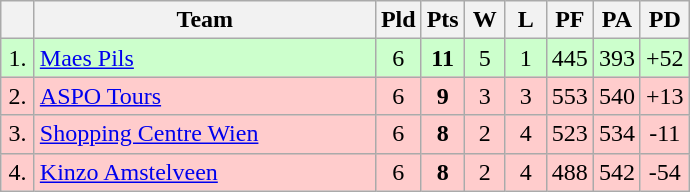<table class="wikitable" style="text-align:center">
<tr>
<th width=15></th>
<th width=220>Team</th>
<th width=20>Pld</th>
<th width=20>Pts</th>
<th width=20>W</th>
<th width=20>L</th>
<th width=20>PF</th>
<th width=20>PA</th>
<th width=20>PD</th>
</tr>
<tr style="background: #ccffcc;">
<td>1.</td>
<td align=left> <a href='#'>Maes Pils</a></td>
<td>6</td>
<td><strong>11</strong></td>
<td>5</td>
<td>1</td>
<td>445</td>
<td>393</td>
<td>+52</td>
</tr>
<tr style="background: #ffcccc;">
<td>2.</td>
<td align=left> <a href='#'>ASPO Tours</a></td>
<td>6</td>
<td><strong>9</strong></td>
<td>3</td>
<td>3</td>
<td>553</td>
<td>540</td>
<td>+13</td>
</tr>
<tr style="background: #ffcccc;">
<td>3.</td>
<td align=left> <a href='#'>Shopping Centre Wien</a></td>
<td>6</td>
<td><strong>8</strong></td>
<td>2</td>
<td>4</td>
<td>523</td>
<td>534</td>
<td>-11</td>
</tr>
<tr style="background: #ffcccc;">
<td>4.</td>
<td align=left> <a href='#'>Kinzo Amstelveen</a></td>
<td>6</td>
<td><strong>8</strong></td>
<td>2</td>
<td>4</td>
<td>488</td>
<td>542</td>
<td>-54</td>
</tr>
</table>
